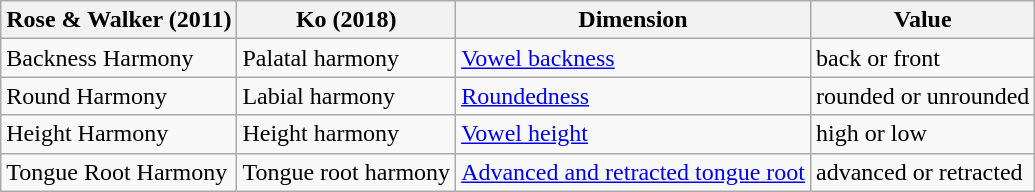<table class="wikitable">
<tr>
<th>Rose & Walker (2011)</th>
<th>Ko (2018)</th>
<th>Dimension</th>
<th>Value</th>
</tr>
<tr>
<td>Backness Harmony</td>
<td>Palatal harmony</td>
<td><a href='#'>Vowel backness</a></td>
<td>back or front</td>
</tr>
<tr>
<td>Round Harmony</td>
<td>Labial harmony</td>
<td><a href='#'>Roundedness</a></td>
<td>rounded or unrounded</td>
</tr>
<tr>
<td>Height Harmony</td>
<td>Height harmony</td>
<td><a href='#'>Vowel height</a></td>
<td>high or low</td>
</tr>
<tr>
<td>Tongue Root Harmony</td>
<td>Tongue root harmony</td>
<td><a href='#'>Advanced and retracted tongue root</a></td>
<td>advanced or retracted</td>
</tr>
</table>
